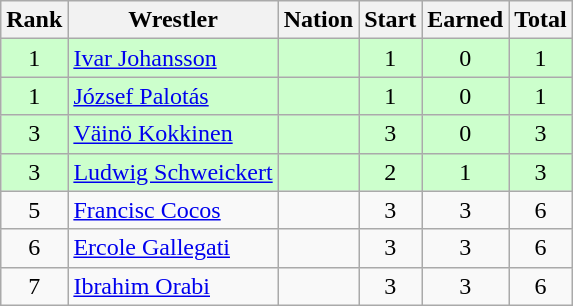<table class="wikitable sortable" style="text-align:center;">
<tr>
<th>Rank</th>
<th>Wrestler</th>
<th>Nation</th>
<th>Start</th>
<th>Earned</th>
<th>Total</th>
</tr>
<tr style="background:#cfc;">
<td>1</td>
<td align=left><a href='#'>Ivar Johansson</a></td>
<td align=left></td>
<td>1</td>
<td>0</td>
<td>1</td>
</tr>
<tr style="background:#cfc;">
<td>1</td>
<td align=left><a href='#'>József Palotás</a></td>
<td align=left></td>
<td>1</td>
<td>0</td>
<td>1</td>
</tr>
<tr style="background:#cfc;">
<td>3</td>
<td align=left><a href='#'>Väinö Kokkinen</a></td>
<td align=left></td>
<td>3</td>
<td>0</td>
<td>3</td>
</tr>
<tr style="background:#cfc;">
<td>3</td>
<td align=left><a href='#'>Ludwig Schweickert</a></td>
<td align=left></td>
<td>2</td>
<td>1</td>
<td>3</td>
</tr>
<tr>
<td>5</td>
<td align=left><a href='#'>Francisc Cocos</a></td>
<td align=left></td>
<td>3</td>
<td>3</td>
<td>6</td>
</tr>
<tr>
<td>6</td>
<td align=left><a href='#'>Ercole Gallegati</a></td>
<td align=left></td>
<td>3</td>
<td>3</td>
<td>6</td>
</tr>
<tr>
<td>7</td>
<td align=left><a href='#'>Ibrahim Orabi</a></td>
<td align=left></td>
<td>3</td>
<td>3</td>
<td>6</td>
</tr>
</table>
